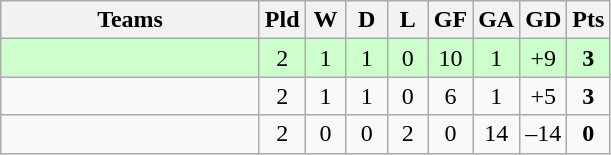<table class="wikitable" style="text-align: center;">
<tr>
<th width=165>Teams</th>
<th width=20>Pld</th>
<th width=20>W</th>
<th width=20>D</th>
<th width=20>L</th>
<th width=20>GF</th>
<th width=20>GA</th>
<th width=20>GD</th>
<th width=20>Pts</th>
</tr>
<tr align=center style="background:#ccffcc;">
<td style="text-align:left;"></td>
<td>2</td>
<td>1</td>
<td>1</td>
<td>0</td>
<td>10</td>
<td>1</td>
<td>+9</td>
<td><strong>3</strong></td>
</tr>
<tr align=center>
<td style="text-align:left;"></td>
<td>2</td>
<td>1</td>
<td>1</td>
<td>0</td>
<td>6</td>
<td>1</td>
<td>+5</td>
<td><strong>3</strong></td>
</tr>
<tr align=center>
<td style="text-align:left;"></td>
<td>2</td>
<td>0</td>
<td>0</td>
<td>2</td>
<td>0</td>
<td>14</td>
<td>–14</td>
<td><strong>0</strong></td>
</tr>
</table>
